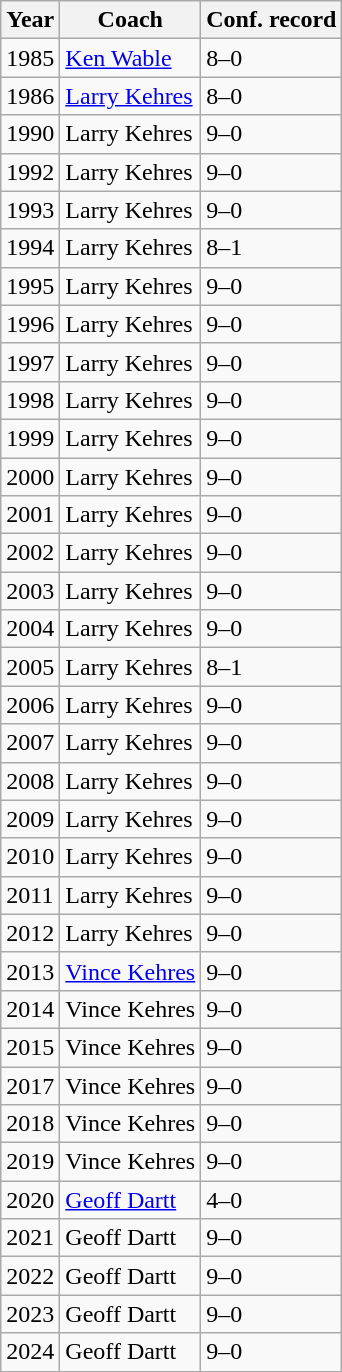<table class="wikitable">
<tr>
<th>Year</th>
<th>Coach</th>
<th>Conf. record</th>
</tr>
<tr>
<td>1985</td>
<td><a href='#'>Ken Wable</a></td>
<td>8–0</td>
</tr>
<tr>
<td>1986</td>
<td><a href='#'>Larry Kehres</a></td>
<td>8–0</td>
</tr>
<tr>
<td>1990</td>
<td>Larry Kehres</td>
<td>9–0</td>
</tr>
<tr>
<td>1992</td>
<td>Larry Kehres</td>
<td>9–0</td>
</tr>
<tr>
<td>1993</td>
<td>Larry Kehres</td>
<td>9–0</td>
</tr>
<tr>
<td>1994</td>
<td>Larry Kehres</td>
<td>8–1</td>
</tr>
<tr>
<td>1995</td>
<td>Larry Kehres</td>
<td>9–0</td>
</tr>
<tr>
<td>1996</td>
<td>Larry Kehres</td>
<td>9–0</td>
</tr>
<tr>
<td>1997</td>
<td>Larry Kehres</td>
<td>9–0</td>
</tr>
<tr>
<td>1998</td>
<td>Larry Kehres</td>
<td>9–0</td>
</tr>
<tr>
<td>1999</td>
<td>Larry Kehres</td>
<td>9–0</td>
</tr>
<tr>
<td>2000</td>
<td>Larry Kehres</td>
<td>9–0</td>
</tr>
<tr>
<td>2001</td>
<td>Larry Kehres</td>
<td>9–0</td>
</tr>
<tr>
<td>2002</td>
<td>Larry Kehres</td>
<td>9–0</td>
</tr>
<tr>
<td>2003</td>
<td>Larry Kehres</td>
<td>9–0</td>
</tr>
<tr>
<td>2004</td>
<td>Larry Kehres</td>
<td>9–0</td>
</tr>
<tr>
<td>2005</td>
<td>Larry Kehres</td>
<td>8–1</td>
</tr>
<tr>
<td>2006</td>
<td>Larry Kehres</td>
<td>9–0</td>
</tr>
<tr>
<td>2007</td>
<td>Larry Kehres</td>
<td>9–0</td>
</tr>
<tr>
<td>2008</td>
<td>Larry Kehres</td>
<td>9–0</td>
</tr>
<tr>
<td>2009</td>
<td>Larry Kehres</td>
<td>9–0</td>
</tr>
<tr>
<td>2010</td>
<td>Larry Kehres</td>
<td>9–0</td>
</tr>
<tr>
<td>2011</td>
<td>Larry Kehres</td>
<td>9–0</td>
</tr>
<tr>
<td>2012</td>
<td>Larry Kehres</td>
<td>9–0</td>
</tr>
<tr>
<td>2013</td>
<td><a href='#'>Vince Kehres</a></td>
<td>9–0</td>
</tr>
<tr>
<td>2014</td>
<td>Vince Kehres</td>
<td>9–0</td>
</tr>
<tr>
<td>2015</td>
<td>Vince Kehres</td>
<td>9–0</td>
</tr>
<tr>
<td>2017</td>
<td>Vince Kehres</td>
<td>9–0</td>
</tr>
<tr>
<td>2018</td>
<td>Vince Kehres</td>
<td>9–0</td>
</tr>
<tr>
<td>2019</td>
<td>Vince Kehres</td>
<td>9–0</td>
</tr>
<tr>
<td>2020</td>
<td><a href='#'>Geoff Dartt</a></td>
<td>4–0</td>
</tr>
<tr>
<td>2021</td>
<td>Geoff Dartt</td>
<td>9–0</td>
</tr>
<tr>
<td>2022</td>
<td>Geoff Dartt</td>
<td>9–0</td>
</tr>
<tr>
<td>2023</td>
<td>Geoff Dartt</td>
<td>9–0</td>
</tr>
<tr>
<td>2024</td>
<td>Geoff Dartt</td>
<td>9–0</td>
</tr>
</table>
